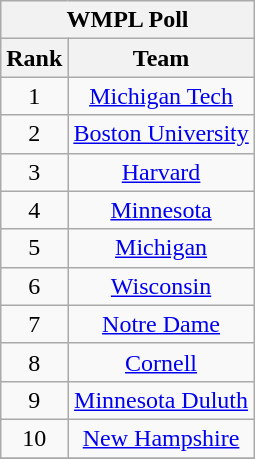<table class="wikitable" style="text-align:center;">
<tr>
<th colspan=2><strong>WMPL Poll</strong></th>
</tr>
<tr>
<th>Rank</th>
<th>Team</th>
</tr>
<tr>
<td>1</td>
<td><a href='#'>Michigan Tech</a></td>
</tr>
<tr>
<td>2</td>
<td><a href='#'>Boston University</a></td>
</tr>
<tr>
<td>3</td>
<td><a href='#'>Harvard</a></td>
</tr>
<tr>
<td>4</td>
<td><a href='#'>Minnesota</a></td>
</tr>
<tr>
<td>5</td>
<td><a href='#'>Michigan</a></td>
</tr>
<tr>
<td>6</td>
<td><a href='#'>Wisconsin</a></td>
</tr>
<tr>
<td>7</td>
<td><a href='#'>Notre Dame</a></td>
</tr>
<tr>
<td>8</td>
<td><a href='#'>Cornell</a></td>
</tr>
<tr>
<td>9</td>
<td><a href='#'>Minnesota Duluth</a></td>
</tr>
<tr>
<td>10</td>
<td><a href='#'>New Hampshire</a></td>
</tr>
<tr>
</tr>
</table>
